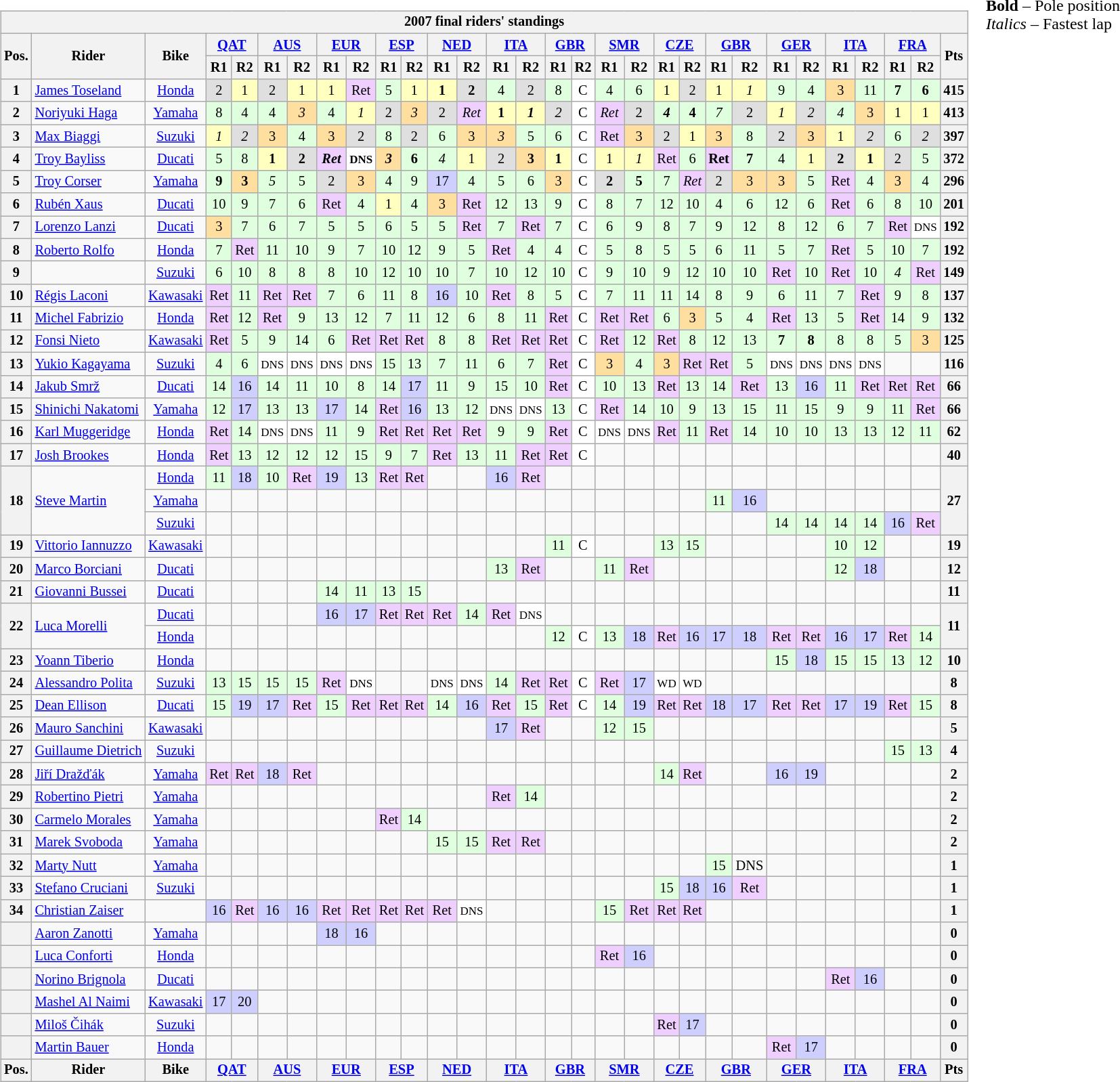<table>
<tr>
<td><br><table class="wikitable" style="font-size: 85%; text-align: center">
<tr>
<th colspan=34>2007 final riders' standings</th>
</tr>
<tr valign="top">
<th style="vertical-align:middle;" rowspan="2">Pos.</th>
<th style="vertical-align:middle;" rowspan="2">Rider</th>
<th style="vertical-align:middle;" rowspan="2">Bike</th>
<th colspan=2><a href='#'>QAT</a><br></th>
<th colspan=2><a href='#'>AUS</a><br></th>
<th colspan=2><a href='#'>EUR</a><br></th>
<th colspan=2><a href='#'>ESP</a><br></th>
<th colspan=2><a href='#'>NED</a><br></th>
<th colspan=2><a href='#'>ITA</a><br></th>
<th colspan=2><a href='#'>GBR</a><br></th>
<th colspan=2><a href='#'>SMR</a><br></th>
<th colspan=2><a href='#'>CZE</a><br></th>
<th colspan=2><a href='#'>GBR</a><br></th>
<th colspan=2><a href='#'>GER</a><br></th>
<th colspan=2><a href='#'>ITA</a><br></th>
<th colspan=2><a href='#'>FRA</a><br></th>
<th style="vertical-align:middle;" rowspan="2">Pts</th>
</tr>
<tr>
<th>R1</th>
<th>R2</th>
<th>R1</th>
<th>R2</th>
<th>R1</th>
<th>R2</th>
<th>R1</th>
<th>R2</th>
<th>R1</th>
<th>R2</th>
<th>R1</th>
<th>R2</th>
<th>R1</th>
<th>R2</th>
<th>R1</th>
<th>R2</th>
<th>R1</th>
<th>R2</th>
<th>R1</th>
<th>R2</th>
<th>R1</th>
<th>R2</th>
<th>R1</th>
<th>R2</th>
<th>R1</th>
<th>R2</th>
</tr>
<tr>
<th>1</th>
<td align="left"> <a href='#'>James Toseland</a></td>
<td><a href='#'>Honda</a></td>
<td style="background:#dfdfdf;">2</td>
<td style="background:#ffffbf;">1</td>
<td style="background:#dfdfdf;">2</td>
<td style="background:#ffffbf;">1</td>
<td style="background:#ffffbf;">1</td>
<td style="background:#efcfff;">Ret</td>
<td style="background:#dfffdf;">5</td>
<td style="background:#ffffbf;">1</td>
<td style="background:#ffffbf;"><strong>1</strong></td>
<td style="background:#dfdfdf;"><strong>2</strong></td>
<td style="background:#dfffdf;">4</td>
<td style="background:#dfdfdf;">2</td>
<td style="background:#dfffdf;">8</td>
<td style="background:#ffffff;">C</td>
<td style="background:#dfffdf;">4</td>
<td style="background:#dfffdf;">6</td>
<td style="background:#ffffbf;">1</td>
<td style="background:#dfdfdf;">2</td>
<td style="background:#ffffbf;">1</td>
<td style="background:#ffffbf;"><em>1</em></td>
<td style="background:#dfffdf;">9</td>
<td style="background:#dfffdf;">4</td>
<td style="background:#ffdf9f;">3</td>
<td style="background:#dfffdf;">11</td>
<td style="background:#dfffdf;"><strong>7</strong></td>
<td style="background:#dfffdf;"><strong>6</strong></td>
<th>415</th>
</tr>
<tr>
<th>2</th>
<td align="left"> <a href='#'>Noriyuki Haga</a></td>
<td><a href='#'>Yamaha</a></td>
<td style="background:#dfffdf;">8</td>
<td style="background:#dfffdf;">4</td>
<td style="background:#dfffdf;">4</td>
<td style="background:#ffdf9f;"><em>3</em></td>
<td style="background:#dfffdf;">4</td>
<td style="background:#ffffbf;"><em>1</em></td>
<td style="background:#dfdfdf;">2</td>
<td style="background:#ffdf9f;"><em>3</em></td>
<td style="background:#dfdfdf;">2</td>
<td style="background:#efcfff;"><em>Ret</em></td>
<td style="background:#ffffbf;"><strong>1</strong></td>
<td style="background:#ffffbf;"><strong><em>1</em></strong></td>
<td style="background:#dfdfdf;"><em>2</em></td>
<td style="background:#ffffff;">C</td>
<td style="background:#efcfff;"><em>Ret</em></td>
<td style="background:#dfdfdf;">2</td>
<td style="background:#dfffdf;"><strong><em>4</em></strong></td>
<td style="background:#dfffdf;"><strong>4</strong></td>
<td style="background:#dfffdf;"><em>7</em></td>
<td style="background:#dfdfdf;">2</td>
<td style="background:#ffffbf;"><em>1</em></td>
<td style="background:#dfdfdf;"><em>2</em></td>
<td style="background:#dfffdf;"><em>4</em></td>
<td style="background:#ffdf9f;">3</td>
<td style="background:#ffffbf;">1</td>
<td style="background:#ffffbf;">1</td>
<th>413</th>
</tr>
<tr>
<th>3</th>
<td align="left"> <a href='#'>Max Biaggi</a></td>
<td><a href='#'>Suzuki</a></td>
<td style="background:#ffffbf;"><em>1</em></td>
<td style="background:#dfdfdf;"><em>2</em></td>
<td style="background:#ffdf9f;">3</td>
<td style="background:#dfffdf;">4</td>
<td style="background:#ffdf9f;">3</td>
<td style="background:#dfdfdf;">2</td>
<td style="background:#dfffdf;">8</td>
<td style="background:#dfdfdf;">2</td>
<td style="background:#dfffdf;">6</td>
<td style="background:#ffdf9f;">3</td>
<td style="background:#ffdf9f;"><em>3</em></td>
<td style="background:#dfffdf;">5</td>
<td style="background:#dfffdf;">6</td>
<td style="background:#ffffff;">C</td>
<td style="background:#efcfff;">Ret</td>
<td style="background:#ffdf9f;">3</td>
<td style="background:#dfdfdf;">2</td>
<td style="background:#ffffbf;">1</td>
<td style="background:#ffdf9f;">3</td>
<td style="background:#dfffdf;">8</td>
<td style="background:#dfdfdf;">2</td>
<td style="background:#ffdf9f;">3</td>
<td style="background:#ffffbf;">1</td>
<td style="background:#dfdfdf;"><em>2</em></td>
<td style="background:#dfffdf;">6</td>
<td style="background:#dfdfdf;"><em>2</em></td>
<th>397</th>
</tr>
<tr>
<th>4</th>
<td align="left"> <a href='#'>Troy Bayliss</a></td>
<td><a href='#'>Ducati</a></td>
<td style="background:#dfffdf;">5</td>
<td style="background:#dfffdf;">8</td>
<td style="background:#ffffbf;"><strong>1</strong></td>
<td style="background:#dfdfdf;"><strong>2</strong></td>
<td style="background:#efcfff;"><strong><em>Ret</em></strong></td>
<td style="background:#ffffff;"><small><strong>DNS</strong></small></td>
<td style="background:#ffdf9f;"><strong><em>3</em></strong></td>
<td style="background:#dfffdf;"><strong>6</strong></td>
<td style="background:#dfffdf;"><em>4</em></td>
<td style="background:#ffffbf;">1</td>
<td style="background:#dfdfdf;">2</td>
<td style="background:#ffdf9f;"><strong>3</strong></td>
<td style="background:#ffffbf;"><strong>1</strong></td>
<td style="background:#ffffff;">C</td>
<td style="background:#ffffbf;">1</td>
<td style="background:#ffffbf;"><em>1</em></td>
<td style="background:#efcfff;">Ret</td>
<td style="background:#dfffdf;">6</td>
<td style="background:#efcfff;"><strong>Ret</strong></td>
<td style="background:#dfffdf;"><strong>7</strong></td>
<td style="background:#dfffdf;">4</td>
<td style="background:#ffffbf;">1</td>
<td style="background:#dfdfdf;"><strong>2</strong></td>
<td style="background:#ffffbf;"><strong>1</strong></td>
<td style="background:#dfdfdf;">2</td>
<td style="background:#dfffdf;">5</td>
<th>372</th>
</tr>
<tr>
<th>5</th>
<td align="left"> <a href='#'>Troy Corser</a></td>
<td><a href='#'>Yamaha</a></td>
<td style="background:#dfffdf;"><strong>9</strong></td>
<td style="background:#ffdf9f;"><strong>3</strong></td>
<td style="background:#dfffdf;"><em>5</em></td>
<td style="background:#dfffdf;">5</td>
<td style="background:#dfdfdf;">2</td>
<td style="background:#ffdf9f;">3</td>
<td style="background:#dfffdf;">4</td>
<td style="background:#dfffdf;">9</td>
<td style="background:#cfcfff;">17</td>
<td style="background:#dfffdf;">4</td>
<td style="background:#dfffdf;">5</td>
<td style="background:#dfffdf;">6</td>
<td style="background:#ffdf9f;">3</td>
<td style="background:#ffffff;">C</td>
<td style="background:#dfdfdf;"><strong>2</strong></td>
<td style="background:#dfffdf;"><strong>5</strong></td>
<td style="background:#dfffdf;">7</td>
<td style="background:#efcfff;"><em>Ret</em></td>
<td style="background:#dfdfdf;">2</td>
<td style="background:#ffdf9f;">3</td>
<td style="background:#ffdf9f;">3</td>
<td style="background:#dfffdf;">5</td>
<td style="background:#efcfff;">Ret</td>
<td style="background:#dfffdf;">4</td>
<td style="background:#ffdf9f;">3</td>
<td style="background:#dfffdf;">4</td>
<th>296</th>
</tr>
<tr>
<th>6</th>
<td align="left"> <a href='#'>Rubén Xaus</a></td>
<td><a href='#'>Ducati</a></td>
<td style="background:#dfffdf;">10</td>
<td style="background:#dfffdf;">9</td>
<td style="background:#dfffdf;">7</td>
<td style="background:#dfffdf;">6</td>
<td style="background:#efcfff;">Ret</td>
<td style="background:#dfffdf;">4</td>
<td style="background:#ffffbf;">1</td>
<td style="background:#dfffdf;">4</td>
<td style="background:#ffdf9f;">3</td>
<td style="background:#efcfff;">Ret</td>
<td style="background:#dfffdf;">12</td>
<td style="background:#dfffdf;">13</td>
<td style="background:#dfffdf;">9</td>
<td style="background:#ffffff;">C</td>
<td style="background:#dfffdf;">8</td>
<td style="background:#dfffdf;">7</td>
<td style="background:#dfffdf;">12</td>
<td style="background:#dfffdf;">10</td>
<td style="background:#dfffdf;">4</td>
<td style="background:#dfffdf;">6</td>
<td style="background:#dfffdf;">12</td>
<td style="background:#dfffdf;">6</td>
<td style="background:#efcfff;">Ret</td>
<td style="background:#dfffdf;">6</td>
<td style="background:#dfffdf;">8</td>
<td style="background:#dfffdf;">10</td>
<th>201</th>
</tr>
<tr>
<th>7</th>
<td align="left"> <a href='#'>Lorenzo Lanzi</a></td>
<td><a href='#'>Ducati</a></td>
<td style="background:#ffdf9f;">3</td>
<td style="background:#dfffdf;">7</td>
<td style="background:#dfffdf;">6</td>
<td style="background:#dfffdf;">7</td>
<td style="background:#dfffdf;">5</td>
<td style="background:#dfffdf;">5</td>
<td style="background:#dfffdf;">6</td>
<td style="background:#dfffdf;">5</td>
<td style="background:#dfffdf;">5</td>
<td style="background:#efcfff;">Ret</td>
<td style="background:#dfffdf;">7</td>
<td style="background:#efcfff;">Ret</td>
<td style="background:#dfffdf;">7</td>
<td style="background:#ffffff;">C</td>
<td style="background:#dfffdf;">6</td>
<td style="background:#dfffdf;">9</td>
<td style="background:#dfffdf;">8</td>
<td style="background:#dfffdf;">7</td>
<td style="background:#dfffdf;">9</td>
<td style="background:#dfffdf;">12</td>
<td style="background:#dfffdf;">8</td>
<td style="background:#dfffdf;">12</td>
<td style="background:#dfffdf;">6</td>
<td style="background:#dfffdf;">7</td>
<td style="background:#efcfff;">Ret</td>
<td style="background:#ffffff;"><small>DNS</small></td>
<th>192</th>
</tr>
<tr>
<th>8</th>
<td align="left"> <a href='#'>Roberto Rolfo</a></td>
<td><a href='#'>Honda</a></td>
<td style="background:#dfffdf;">7</td>
<td style="background:#efcfff;">Ret</td>
<td style="background:#dfffdf;">11</td>
<td style="background:#dfffdf;">10</td>
<td style="background:#dfffdf;">9</td>
<td style="background:#dfffdf;">7</td>
<td style="background:#dfffdf;">10</td>
<td style="background:#dfffdf;">12</td>
<td style="background:#dfffdf;">9</td>
<td style="background:#dfffdf;">5</td>
<td style="background:#efcfff;">Ret</td>
<td style="background:#dfffdf;">4</td>
<td style="background:#dfffdf;">4</td>
<td style="background:#ffffff;">C</td>
<td style="background:#dfffdf;">5</td>
<td style="background:#dfffdf;">8</td>
<td style="background:#dfffdf;">5</td>
<td style="background:#dfffdf;">5</td>
<td style="background:#dfffdf;">6</td>
<td style="background:#dfffdf;">11</td>
<td style="background:#dfffdf;">5</td>
<td style="background:#dfffdf;">7</td>
<td style="background:#efcfff;">Ret</td>
<td style="background:#dfffdf;">5</td>
<td style="background:#dfffdf;">10</td>
<td style="background:#dfffdf;">7</td>
<th>192</th>
</tr>
<tr>
<th>9</th>
<td align="left"></td>
<td><a href='#'>Suzuki</a></td>
<td style="background:#dfffdf;">6</td>
<td style="background:#dfffdf;">10</td>
<td style="background:#dfffdf;">8</td>
<td style="background:#dfffdf;">8</td>
<td style="background:#dfffdf;">8</td>
<td style="background:#dfffdf;">10</td>
<td style="background:#dfffdf;">12</td>
<td style="background:#dfffdf;">10</td>
<td style="background:#dfffdf;">10</td>
<td style="background:#dfffdf;">7</td>
<td style="background:#dfffdf;">10</td>
<td style="background:#dfffdf;">12</td>
<td style="background:#dfffdf;">10</td>
<td style="background:#ffffff;">C</td>
<td style="background:#dfffdf;">9</td>
<td style="background:#dfffdf;">10</td>
<td style="background:#dfffdf;">9</td>
<td style="background:#dfffdf;">12</td>
<td style="background:#dfffdf;">10</td>
<td style="background:#dfffdf;">10</td>
<td style="background:#efcfff;">Ret</td>
<td style="background:#dfffdf;">10</td>
<td style="background:#efcfff;">Ret</td>
<td style="background:#dfffdf;">10</td>
<td style="background:#dfffdf;"><em>4</em></td>
<td style="background:#efcfff;">Ret</td>
<th>149</th>
</tr>
<tr>
<th>10</th>
<td align="left"> <a href='#'>Régis Laconi</a></td>
<td><a href='#'>Kawasaki</a></td>
<td style="background:#efcfff;">Ret</td>
<td style="background:#dfffdf;">11</td>
<td style="background:#efcfff;">Ret</td>
<td style="background:#efcfff;">Ret</td>
<td style="background:#dfffdf;">7</td>
<td style="background:#dfffdf;">6</td>
<td style="background:#dfffdf;">11</td>
<td style="background:#dfffdf;">8</td>
<td style="background:#cfcfff;">16</td>
<td style="background:#dfffdf;">10</td>
<td style="background:#efcfff;">Ret</td>
<td style="background:#dfffdf;">8</td>
<td style="background:#dfffdf;">5</td>
<td style="background:#ffffff;">C</td>
<td style="background:#dfffdf;">7</td>
<td style="background:#dfffdf;">11</td>
<td style="background:#dfffdf;">11</td>
<td style="background:#dfffdf;">14</td>
<td style="background:#dfffdf;">8</td>
<td style="background:#dfffdf;">9</td>
<td style="background:#dfffdf;">6</td>
<td style="background:#dfffdf;">11</td>
<td style="background:#dfffdf;">7</td>
<td style="background:#efcfff;">Ret</td>
<td style="background:#dfffdf;">9</td>
<td style="background:#dfffdf;">8</td>
<th>137</th>
</tr>
<tr>
<th>11</th>
<td align="left"> <a href='#'>Michel Fabrizio</a></td>
<td><a href='#'>Honda</a></td>
<td style="background:#efcfff;">Ret</td>
<td style="background:#dfffdf;">12</td>
<td style="background:#efcfff;">Ret</td>
<td style="background:#dfffdf;">9</td>
<td style="background:#dfffdf;">13</td>
<td style="background:#dfffdf;">12</td>
<td style="background:#dfffdf;">7</td>
<td style="background:#dfffdf;">11</td>
<td style="background:#dfffdf;">12</td>
<td style="background:#dfffdf;">6</td>
<td style="background:#dfffdf;">8</td>
<td style="background:#dfffdf;">11</td>
<td style="background:#efcfff;">Ret</td>
<td style="background:#ffffff;">C</td>
<td style="background:#efcfff;">Ret</td>
<td style="background:#efcfff;">Ret</td>
<td style="background:#dfffdf;">6</td>
<td style="background:#ffdf9f;">3</td>
<td style="background:#dfffdf;">5</td>
<td style="background:#dfffdf;">4</td>
<td style="background:#efcfff;">Ret</td>
<td style="background:#dfffdf;">13</td>
<td style="background:#dfffdf;">5</td>
<td style="background:#efcfff;">Ret</td>
<td style="background:#dfffdf;">14</td>
<td style="background:#dfffdf;">9</td>
<th>132</th>
</tr>
<tr>
<th>12</th>
<td align="left"> <a href='#'>Fonsi Nieto</a></td>
<td><a href='#'>Kawasaki</a></td>
<td style="background:#efcfff;">Ret</td>
<td style="background:#dfffdf;">5</td>
<td style="background:#dfffdf;">9</td>
<td style="background:#dfffdf;">14</td>
<td style="background:#dfffdf;">6</td>
<td style="background:#efcfff;">Ret</td>
<td style="background:#efcfff;">Ret</td>
<td style="background:#efcfff;">Ret</td>
<td style="background:#dfffdf;">8</td>
<td style="background:#dfffdf;">8</td>
<td style="background:#efcfff;">Ret</td>
<td style="background:#efcfff;">Ret</td>
<td style="background:#efcfff;">Ret</td>
<td style="background:#ffffff;">C</td>
<td style="background:#efcfff;">Ret</td>
<td style="background:#dfffdf;">12</td>
<td style="background:#efcfff;">Ret</td>
<td style="background:#dfffdf;">8</td>
<td style="background:#dfffdf;">12</td>
<td style="background:#dfffdf;">13</td>
<td style="background:#dfffdf;"><strong>7</strong></td>
<td style="background:#dfffdf;"><strong>8</strong></td>
<td style="background:#dfffdf;">8</td>
<td style="background:#dfffdf;">8</td>
<td style="background:#dfffdf;">5</td>
<td style="background:#ffdf9f;">3</td>
<th>125</th>
</tr>
<tr>
<th>13</th>
<td align="left"> <a href='#'>Yukio Kagayama</a></td>
<td><a href='#'>Suzuki</a></td>
<td style="background:#dfffdf;">4</td>
<td style="background:#dfffdf;">6</td>
<td style="background:#ffffff;"><small>DNS</small></td>
<td style="background:#ffffff;"><small>DNS</small></td>
<td style="background:#ffffff;"><small>DNS</small></td>
<td style="background:#ffffff;"><small>DNS</small></td>
<td style="background:#dfffdf;">15</td>
<td style="background:#dfffdf;">13</td>
<td style="background:#dfffdf;">7</td>
<td style="background:#dfffdf;">11</td>
<td style="background:#dfffdf;">6</td>
<td style="background:#dfffdf;">7</td>
<td style="background:#efcfff;">Ret</td>
<td style="background:#ffffff;">C</td>
<td style="background:#ffdf9f;">3</td>
<td style="background:#dfffdf;">4</td>
<td style="background:#ffdf9f;">3</td>
<td style="background:#efcfff;">Ret</td>
<td style="background:#efcfff;">Ret</td>
<td style="background:#dfffdf;">5</td>
<td style="background:#ffffff;"><small>DNS</small></td>
<td style="background:#ffffff;"><small>DNS</small></td>
<td style="background:#ffffff;"><small>DNS</small></td>
<td style="background:#ffffff;"><small>DNS</small></td>
<td></td>
<td></td>
<th>116</th>
</tr>
<tr>
<th>14</th>
<td align="left"> <a href='#'>Jakub Smrž</a></td>
<td><a href='#'>Ducati</a></td>
<td style="background:#dfffdf;">14</td>
<td style="background:#cfcfff;">16</td>
<td style="background:#dfffdf;">14</td>
<td style="background:#dfffdf;">11</td>
<td style="background:#dfffdf;">10</td>
<td style="background:#dfffdf;">8</td>
<td style="background:#dfffdf;">14</td>
<td style="background:#cfcfff;">17</td>
<td style="background:#dfffdf;">11</td>
<td style="background:#dfffdf;">9</td>
<td style="background:#dfffdf;">15</td>
<td style="background:#dfffdf;">10</td>
<td style="background:#efcfff;">Ret</td>
<td style="background:#ffffff;">C</td>
<td style="background:#dfffdf;">10</td>
<td style="background:#dfffdf;">13</td>
<td style="background:#efcfff;">Ret</td>
<td style="background:#dfffdf;">13</td>
<td style="background:#dfffdf;">14</td>
<td style="background:#efcfff;">Ret</td>
<td style="background:#dfffdf;">13</td>
<td style="background:#cfcfff;">16</td>
<td style="background:#dfffdf;">11</td>
<td style="background:#efcfff;">Ret</td>
<td style="background:#efcfff;">Ret</td>
<td style="background:#efcfff;">Ret</td>
<th>66</th>
</tr>
<tr>
<th>15</th>
<td align="left"> <a href='#'>Shinichi Nakatomi</a></td>
<td><a href='#'>Yamaha</a></td>
<td style="background:#dfffdf;">12</td>
<td style="background:#cfcfff;">17</td>
<td style="background:#dfffdf;">13</td>
<td style="background:#dfffdf;">13</td>
<td style="background:#cfcfff;">17</td>
<td style="background:#dfffdf;">14</td>
<td style="background:#efcfff;">Ret</td>
<td style="background:#cfcfff;">16</td>
<td style="background:#dfffdf;">13</td>
<td style="background:#dfffdf;">12</td>
<td style="background:#ffffff;"><small>DNS</small></td>
<td style="background:#ffffff;"><small>DNS</small></td>
<td style="background:#dfffdf;">13</td>
<td style="background:#ffffff;">C</td>
<td style="background:#efcfff;">Ret</td>
<td style="background:#dfffdf;">14</td>
<td style="background:#dfffdf;">10</td>
<td style="background:#dfffdf;">9</td>
<td style="background:#dfffdf;">13</td>
<td style="background:#dfffdf;">15</td>
<td style="background:#dfffdf;">11</td>
<td style="background:#dfffdf;">15</td>
<td style="background:#dfffdf;">9</td>
<td style="background:#dfffdf;">9</td>
<td style="background:#dfffdf;">11</td>
<td style="background:#efcfff;">Ret</td>
<th>66</th>
</tr>
<tr>
<th>16</th>
<td align="left"> <a href='#'>Karl Muggeridge</a></td>
<td><a href='#'>Honda</a></td>
<td style="background:#efcfff;">Ret</td>
<td style="background:#dfffdf;">14</td>
<td style="background:#ffffff;"><small>DNS</small></td>
<td style="background:#ffffff;"><small>DNS</small></td>
<td style="background:#dfffdf;">11</td>
<td style="background:#dfffdf;">9</td>
<td style="background:#efcfff;">Ret</td>
<td style="background:#efcfff;">Ret</td>
<td style="background:#efcfff;">Ret</td>
<td style="background:#efcfff;">Ret</td>
<td style="background:#dfffdf;">9</td>
<td style="background:#dfffdf;">9</td>
<td style="background:#efcfff;">Ret</td>
<td style="background:#ffffff;">C</td>
<td style="background:#ffffff;"><small>DNS</small></td>
<td style="background:#ffffff;"><small>DNS</small></td>
<td style="background:#efcfff;">Ret</td>
<td style="background:#dfffdf;">11</td>
<td style="background:#efcfff;">Ret</td>
<td style="background:#dfffdf;">14</td>
<td style="background:#dfffdf;">10</td>
<td style="background:#dfffdf;">10</td>
<td style="background:#dfffdf;">13</td>
<td style="background:#dfffdf;">13</td>
<td style="background:#dfffdf;">12</td>
<td style="background:#dfffdf;">11</td>
<th>62</th>
</tr>
<tr>
<th>17</th>
<td align="left"> <a href='#'>Josh Brookes</a></td>
<td><a href='#'>Honda</a></td>
<td style="background:#efcfff;">Ret</td>
<td style="background:#dfffdf;">13</td>
<td style="background:#dfffdf;">12</td>
<td style="background:#dfffdf;">12</td>
<td style="background:#dfffdf;">12</td>
<td style="background:#dfffdf;">15</td>
<td style="background:#dfffdf;">9</td>
<td style="background:#dfffdf;">7</td>
<td style="background:#efcfff;">Ret</td>
<td style="background:#dfffdf;">13</td>
<td style="background:#dfffdf;">11</td>
<td style="background:#efcfff;">Ret</td>
<td style="background:#efcfff;">Ret</td>
<td style="background:#ffffff;">C</td>
<td></td>
<td></td>
<td></td>
<td></td>
<td></td>
<td></td>
<td></td>
<td></td>
<td></td>
<td></td>
<td></td>
<td></td>
<th>40</th>
</tr>
<tr>
<th rowspan=3>18</th>
<td style="text-align:left;" rowspan="3"> <a href='#'>Steve Martin</a></td>
<td><a href='#'>Honda</a></td>
<td style="background:#dfffdf;">11</td>
<td style="background:#cfcfff;">18</td>
<td style="background:#dfffdf;">10</td>
<td style="background:#efcfff;">Ret</td>
<td style="background:#cfcfff;">19</td>
<td style="background:#dfffdf;">13</td>
<td style="background:#efcfff;">Ret</td>
<td style="background:#efcfff;">Ret</td>
<td></td>
<td></td>
<td style="background:#cfcfff;">16</td>
<td style="background:#efcfff;">Ret</td>
<td></td>
<td></td>
<td></td>
<td></td>
<td></td>
<td></td>
<td></td>
<td></td>
<td></td>
<td></td>
<td></td>
<td></td>
<td></td>
<td></td>
<th rowspan=3>27</th>
</tr>
<tr>
<td><a href='#'>Yamaha</a></td>
<td></td>
<td></td>
<td></td>
<td></td>
<td></td>
<td></td>
<td></td>
<td></td>
<td></td>
<td></td>
<td></td>
<td></td>
<td></td>
<td></td>
<td></td>
<td></td>
<td></td>
<td></td>
<td style="background:#dfffdf;">11</td>
<td style="background:#cfcfff;">16</td>
<td></td>
<td></td>
<td></td>
<td></td>
<td></td>
<td></td>
</tr>
<tr>
<td><a href='#'>Suzuki</a></td>
<td></td>
<td></td>
<td></td>
<td></td>
<td></td>
<td></td>
<td></td>
<td></td>
<td></td>
<td></td>
<td></td>
<td></td>
<td></td>
<td></td>
<td></td>
<td></td>
<td></td>
<td></td>
<td></td>
<td></td>
<td style="background:#dfffdf;">14</td>
<td style="background:#dfffdf;">14</td>
<td style="background:#dfffdf;">14</td>
<td style="background:#dfffdf;">14</td>
<td style="background:#cfcfff;">16</td>
<td style="background:#efcfff;">Ret</td>
</tr>
<tr>
<th>19</th>
<td align="left"> <a href='#'>Vittorio Iannuzzo</a></td>
<td><a href='#'>Kawasaki</a></td>
<td></td>
<td></td>
<td></td>
<td></td>
<td></td>
<td></td>
<td></td>
<td></td>
<td></td>
<td></td>
<td></td>
<td></td>
<td style="background:#dfffdf;">11</td>
<td style="background:#ffffff;">C</td>
<td></td>
<td></td>
<td style="background:#dfffdf;">13</td>
<td style="background:#dfffdf;">15</td>
<td></td>
<td></td>
<td></td>
<td></td>
<td style="background:#dfffdf;">10</td>
<td style="background:#dfffdf;">12</td>
<td></td>
<td></td>
<th>19</th>
</tr>
<tr>
<th>20</th>
<td align="left"> <a href='#'>Marco Borciani</a></td>
<td><a href='#'>Ducati</a></td>
<td></td>
<td></td>
<td></td>
<td></td>
<td></td>
<td></td>
<td></td>
<td></td>
<td></td>
<td></td>
<td style="background:#dfffdf;">13</td>
<td style="background:#efcfff;">Ret</td>
<td></td>
<td></td>
<td style="background:#dfffdf;">11</td>
<td style="background:#efcfff;">Ret</td>
<td></td>
<td></td>
<td></td>
<td></td>
<td></td>
<td></td>
<td style="background:#dfffdf;">12</td>
<td style="background:#cfcfff;">18</td>
<td></td>
<td></td>
<th>12</th>
</tr>
<tr>
<th>21</th>
<td align="left"> <a href='#'>Giovanni Bussei</a></td>
<td><a href='#'>Ducati</a></td>
<td></td>
<td></td>
<td></td>
<td></td>
<td style="background:#dfffdf;">14</td>
<td style="background:#dfffdf;">11</td>
<td style="background:#dfffdf;">13</td>
<td style="background:#dfffdf;">15</td>
<td></td>
<td></td>
<td></td>
<td></td>
<td></td>
<td></td>
<td></td>
<td></td>
<td></td>
<td></td>
<td></td>
<td></td>
<td></td>
<td></td>
<td></td>
<td></td>
<td></td>
<td></td>
<th>11</th>
</tr>
<tr>
<th rowspan=2>22</th>
<td rowspan="2" style="text-align:left;"> <a href='#'>Luca Morelli</a></td>
<td><a href='#'>Ducati</a></td>
<td></td>
<td></td>
<td></td>
<td></td>
<td style="background:#cfcfff;">16</td>
<td style="background:#cfcfff;">17</td>
<td style="background:#efcfff;">Ret</td>
<td style="background:#efcfff;">Ret</td>
<td style="background:#efcfff;">Ret</td>
<td style="background:#dfffdf;">14</td>
<td style="background:#efcfff;">Ret</td>
<td style="background:#ffffff;"><small>DNS</small></td>
<td></td>
<td></td>
<td></td>
<td></td>
<td></td>
<td></td>
<td></td>
<td></td>
<td></td>
<td></td>
<td></td>
<td></td>
<td></td>
<td></td>
<th rowspan=2>11</th>
</tr>
<tr>
<td><a href='#'>Honda</a></td>
<td></td>
<td></td>
<td></td>
<td></td>
<td></td>
<td></td>
<td></td>
<td></td>
<td></td>
<td></td>
<td></td>
<td></td>
<td style="background:#dfffdf;">12</td>
<td style="background:#ffffff;">C</td>
<td style="background:#dfffdf;">13</td>
<td style="background:#cfcfff;">18</td>
<td style="background:#efcfff;">Ret</td>
<td style="background:#cfcfff;">16</td>
<td style="background:#cfcfff;">17</td>
<td style="background:#cfcfff;">18</td>
<td style="background:#efcfff;">Ret</td>
<td style="background:#efcfff;">Ret</td>
<td style="background:#cfcfff;">16</td>
<td style="background:#cfcfff;">17</td>
<td style="background:#efcfff;">Ret</td>
<td style="background:#dfffdf;">14</td>
</tr>
<tr>
<th>23</th>
<td align="left"> <a href='#'>Yoann Tiberio</a></td>
<td><a href='#'>Honda</a></td>
<td></td>
<td></td>
<td></td>
<td></td>
<td></td>
<td></td>
<td></td>
<td></td>
<td></td>
<td></td>
<td></td>
<td></td>
<td></td>
<td></td>
<td></td>
<td></td>
<td></td>
<td></td>
<td></td>
<td></td>
<td style="background:#dfffdf;">15</td>
<td style="background:#cfcfff;">18</td>
<td style="background:#dfffdf;">15</td>
<td style="background:#dfffdf;">15</td>
<td style="background:#dfffdf;">13</td>
<td style="background:#dfffdf;">12</td>
<th>10</th>
</tr>
<tr>
<th>24</th>
<td align="left"> <a href='#'>Alessandro Polita</a></td>
<td><a href='#'>Suzuki</a></td>
<td style="background:#dfffdf;">13</td>
<td style="background:#dfffdf;">15</td>
<td style="background:#dfffdf;">15</td>
<td style="background:#dfffdf;">15</td>
<td style="background:#efcfff;">Ret</td>
<td style="background:#ffffff;"><small>DNS</small></td>
<td></td>
<td></td>
<td style="background:#ffffff;"><small>DNS</small></td>
<td style="background:#ffffff;"><small>DNS</small></td>
<td style="background:#dfffdf;">14</td>
<td style="background:#efcfff;">Ret</td>
<td style="background:#efcfff;">Ret</td>
<td style="background:#ffffff;">C</td>
<td style="background:#efcfff;">Ret</td>
<td style="background:#cfcfff;">17</td>
<td style="background:#ffffff;"><small>WD</small></td>
<td style="background:#ffffff;"><small>WD</small></td>
<td></td>
<td></td>
<td></td>
<td></td>
<td></td>
<td></td>
<td></td>
<td></td>
<th>8</th>
</tr>
<tr>
<th>25</th>
<td align="left"> <a href='#'>Dean Ellison</a></td>
<td><a href='#'>Ducati</a></td>
<td style="background:#dfffdf;">15</td>
<td style="background:#cfcfff;">19</td>
<td style="background:#cfcfff;">17</td>
<td style="background:#efcfff;">Ret</td>
<td style="background:#dfffdf;">15</td>
<td style="background:#efcfff;">Ret</td>
<td style="background:#efcfff;">Ret</td>
<td style="background:#efcfff;">Ret</td>
<td style="background:#dfffdf;">14</td>
<td style="background:#cfcfff;">16</td>
<td style="background:#efcfff;">Ret</td>
<td style="background:#dfffdf;">15</td>
<td style="background:#efcfff;">Ret</td>
<td style="background:#ffffff;">C</td>
<td style="background:#dfffdf;">14</td>
<td style="background:#cfcfff;">19</td>
<td style="background:#efcfff;">Ret</td>
<td style="background:#efcfff;">Ret</td>
<td style="background:#cfcfff;">18</td>
<td style="background:#cfcfff;">17</td>
<td style="background:#efcfff;">Ret</td>
<td style="background:#efcfff;">Ret</td>
<td style="background:#cfcfff;">17</td>
<td style="background:#cfcfff;">19</td>
<td style="background:#efcfff;">Ret</td>
<td style="background:#dfffdf;">15</td>
<th>8</th>
</tr>
<tr>
<th>26</th>
<td align="left"> <a href='#'>Mauro Sanchini</a></td>
<td><a href='#'>Kawasaki</a></td>
<td></td>
<td></td>
<td></td>
<td></td>
<td></td>
<td></td>
<td></td>
<td></td>
<td></td>
<td></td>
<td style="background:#cfcfff;">17</td>
<td style="background:#efcfff;">Ret</td>
<td></td>
<td></td>
<td style="background:#dfffdf;">12</td>
<td style="background:#dfffdf;">15</td>
<td></td>
<td></td>
<td></td>
<td></td>
<td></td>
<td></td>
<td></td>
<td></td>
<td></td>
<td></td>
<th>5</th>
</tr>
<tr>
<th>27</th>
<td align="left"> <a href='#'>Guillaume Dietrich</a></td>
<td><a href='#'>Suzuki</a></td>
<td></td>
<td></td>
<td></td>
<td></td>
<td></td>
<td></td>
<td></td>
<td></td>
<td></td>
<td></td>
<td></td>
<td></td>
<td></td>
<td></td>
<td></td>
<td></td>
<td></td>
<td></td>
<td></td>
<td></td>
<td></td>
<td></td>
<td></td>
<td></td>
<td style="background:#dfffdf;">15</td>
<td style="background:#dfffdf;">13</td>
<th>4</th>
</tr>
<tr>
<th>28</th>
<td align="left"> <a href='#'>Jiří Dražďák</a></td>
<td><a href='#'>Yamaha</a></td>
<td style="background:#efcfff;">Ret</td>
<td style="background:#efcfff;">Ret</td>
<td style="background:#cfcfff;">18</td>
<td style="background:#efcfff;">Ret</td>
<td></td>
<td></td>
<td></td>
<td></td>
<td></td>
<td></td>
<td></td>
<td></td>
<td></td>
<td></td>
<td></td>
<td></td>
<td style="background:#dfffdf;">14</td>
<td style="background:#efcfff;">Ret</td>
<td></td>
<td></td>
<td style="background:#cfcfff;">16</td>
<td style="background:#cfcfff;">19</td>
<td></td>
<td></td>
<td></td>
<td></td>
<th>2</th>
</tr>
<tr>
<th>29</th>
<td align="left"> <a href='#'>Robertino Pietri</a></td>
<td><a href='#'>Yamaha</a></td>
<td></td>
<td></td>
<td></td>
<td></td>
<td></td>
<td></td>
<td></td>
<td></td>
<td></td>
<td></td>
<td style="background:#efcfff;">Ret</td>
<td style="background:#dfffdf;">14</td>
<td></td>
<td></td>
<td></td>
<td></td>
<td></td>
<td></td>
<td></td>
<td></td>
<td></td>
<td></td>
<td></td>
<td></td>
<td></td>
<td></td>
<th>2</th>
</tr>
<tr>
<th>30</th>
<td align="left"> <a href='#'>Carmelo Morales</a></td>
<td><a href='#'>Yamaha</a></td>
<td></td>
<td></td>
<td></td>
<td></td>
<td></td>
<td></td>
<td style="background:#efcfff;">Ret</td>
<td style="background:#dfffdf;">14</td>
<td></td>
<td></td>
<td></td>
<td></td>
<td></td>
<td></td>
<td></td>
<td></td>
<td></td>
<td></td>
<td></td>
<td></td>
<td></td>
<td></td>
<td></td>
<td></td>
<td></td>
<td></td>
<th>2</th>
</tr>
<tr>
<th>31</th>
<td align="left"> <a href='#'>Marek Svoboda</a></td>
<td><a href='#'>Yamaha</a></td>
<td></td>
<td></td>
<td></td>
<td></td>
<td></td>
<td></td>
<td></td>
<td></td>
<td style="background:#dfffdf;">15</td>
<td style="background:#dfffdf;">15</td>
<td style="background:#efcfff;">Ret</td>
<td style="background:#efcfff;">Ret</td>
<td></td>
<td></td>
<td></td>
<td></td>
<td></td>
<td></td>
<td></td>
<td></td>
<td></td>
<td></td>
<td></td>
<td></td>
<td></td>
<td></td>
<th>2</th>
</tr>
<tr>
<th>32</th>
<td align="left"> <a href='#'>Marty Nutt</a></td>
<td><a href='#'>Yamaha</a></td>
<td></td>
<td></td>
<td></td>
<td></td>
<td></td>
<td></td>
<td></td>
<td></td>
<td></td>
<td></td>
<td></td>
<td></td>
<td></td>
<td></td>
<td></td>
<td></td>
<td></td>
<td></td>
<td style="background:#dfffdf;">15</td>
<td>DNS</td>
<td></td>
<td></td>
<td></td>
<td></td>
<td></td>
<td></td>
<th>1</th>
</tr>
<tr>
<th>33</th>
<td align="left"> <a href='#'>Stefano Cruciani</a></td>
<td><a href='#'>Suzuki</a></td>
<td></td>
<td></td>
<td></td>
<td></td>
<td></td>
<td></td>
<td></td>
<td></td>
<td></td>
<td></td>
<td></td>
<td></td>
<td></td>
<td></td>
<td></td>
<td></td>
<td style="background:#dfffdf;">15</td>
<td style="background:#cfcfff;">18</td>
<td style="background:#cfcfff;">16</td>
<td style="background:#efcfff;">Ret</td>
<td></td>
<td></td>
<td></td>
<td></td>
<td></td>
<td></td>
<th>1</th>
</tr>
<tr>
<th>34</th>
<td align="left"> <a href='#'>Christian Zaiser</a></td>
<td></td>
<td style="background:#cfcfff;">16</td>
<td style="background:#efcfff;">Ret</td>
<td style="background:#cfcfff;">16</td>
<td style="background:#cfcfff;">16</td>
<td style="background:#efcfff;">Ret</td>
<td style="background:#efcfff;">Ret</td>
<td style="background:#efcfff;">Ret</td>
<td style="background:#efcfff;">Ret</td>
<td style="background:#efcfff;">Ret</td>
<td style="background:#ffffff;"><small>DNS</small></td>
<td></td>
<td></td>
<td></td>
<td></td>
<td style="background:#dfffdf;">15</td>
<td style="background:#efcfff;">Ret</td>
<td style="background:#efcfff;">Ret</td>
<td style="background:#efcfff;">Ret</td>
<td></td>
<td></td>
<td></td>
<td></td>
<td></td>
<td></td>
<td></td>
<td></td>
<th>1</th>
</tr>
<tr>
<th></th>
<td align="left"> <a href='#'>Aaron Zanotti</a></td>
<td><a href='#'>Yamaha</a></td>
<td></td>
<td></td>
<td></td>
<td></td>
<td style="background:#cfcfff;">18</td>
<td style="background:#cfcfff;">16</td>
<td></td>
<td></td>
<td></td>
<td></td>
<td></td>
<td></td>
<td></td>
<td></td>
<td></td>
<td></td>
<td></td>
<td></td>
<td></td>
<td></td>
<td></td>
<td></td>
<td></td>
<td></td>
<td></td>
<td></td>
<th>0</th>
</tr>
<tr>
<th></th>
<td align="left"> <a href='#'>Luca Conforti</a></td>
<td><a href='#'>Honda</a></td>
<td></td>
<td></td>
<td></td>
<td></td>
<td></td>
<td></td>
<td></td>
<td></td>
<td></td>
<td></td>
<td></td>
<td></td>
<td></td>
<td></td>
<td style="background:#efcfff;">Ret</td>
<td style="background:#cfcfff;">16</td>
<td></td>
<td></td>
<td></td>
<td></td>
<td></td>
<td></td>
<td></td>
<td></td>
<td></td>
<td></td>
<th>0</th>
</tr>
<tr>
<th></th>
<td align="left"> <a href='#'>Norino Brignola</a></td>
<td><a href='#'>Ducati</a></td>
<td></td>
<td></td>
<td></td>
<td></td>
<td></td>
<td></td>
<td></td>
<td></td>
<td></td>
<td></td>
<td></td>
<td></td>
<td></td>
<td></td>
<td></td>
<td></td>
<td></td>
<td></td>
<td></td>
<td></td>
<td></td>
<td></td>
<td style="background:#efcfff;">Ret</td>
<td style="background:#cfcfff;">16</td>
<td></td>
<td></td>
<th>0</th>
</tr>
<tr>
<th></th>
<td align="left"> <a href='#'>Mashel Al Naimi</a></td>
<td><a href='#'>Kawasaki</a></td>
<td style="background:#cfcfff;">17</td>
<td style="background:#cfcfff;">20</td>
<td></td>
<td></td>
<td></td>
<td></td>
<td></td>
<td></td>
<td></td>
<td></td>
<td></td>
<td></td>
<td></td>
<td></td>
<td></td>
<td></td>
<td></td>
<td></td>
<td></td>
<td></td>
<td></td>
<td></td>
<td></td>
<td></td>
<td></td>
<td></td>
<th>0</th>
</tr>
<tr>
<th></th>
<td align="left"> <a href='#'>Miloš Čihák</a></td>
<td><a href='#'>Suzuki</a></td>
<td></td>
<td></td>
<td></td>
<td></td>
<td></td>
<td></td>
<td></td>
<td></td>
<td></td>
<td></td>
<td></td>
<td></td>
<td></td>
<td></td>
<td></td>
<td></td>
<td style="background:#efcfff;">Ret</td>
<td style="background:#cfcfff;">17</td>
<td></td>
<td></td>
<td></td>
<td></td>
<td></td>
<td></td>
<td></td>
<td></td>
<th>0</th>
</tr>
<tr>
<th></th>
<td align="left"> <a href='#'>Martin Bauer</a></td>
<td><a href='#'>Honda</a></td>
<td></td>
<td></td>
<td></td>
<td></td>
<td></td>
<td></td>
<td></td>
<td></td>
<td></td>
<td></td>
<td></td>
<td></td>
<td></td>
<td></td>
<td></td>
<td></td>
<td></td>
<td></td>
<td></td>
<td></td>
<td style="background:#efcfff;">Ret</td>
<td style="background:#cfcfff;">17</td>
<td></td>
<td></td>
<td></td>
<td></td>
<th>0</th>
</tr>
<tr valign="top">
<th valign="middle">Pos.</th>
<th valign="middle">Rider</th>
<th valign="middle">Bike</th>
<th colspan=2><a href='#'>QAT</a><br></th>
<th colspan=2><a href='#'>AUS</a><br></th>
<th colspan=2><a href='#'>EUR</a><br></th>
<th colspan=2><a href='#'>ESP</a><br></th>
<th colspan=2><a href='#'>NED</a><br></th>
<th colspan=2><a href='#'>ITA</a><br></th>
<th colspan=2><a href='#'>GBR</a><br></th>
<th colspan=2><a href='#'>SMR</a><br></th>
<th colspan=2><a href='#'>CZE</a><br></th>
<th colspan=2><a href='#'>GBR</a><br></th>
<th colspan=2><a href='#'>GER</a><br></th>
<th colspan=2><a href='#'>ITA</a><br></th>
<th colspan=2><a href='#'>FRA</a><br></th>
<th valign="middle">Pts</th>
</tr>
</table>
</td>
<td valign="top"><br><span><strong>Bold</strong> – Pole position<br><em>Italics</em> – Fastest lap</span></td>
</tr>
</table>
